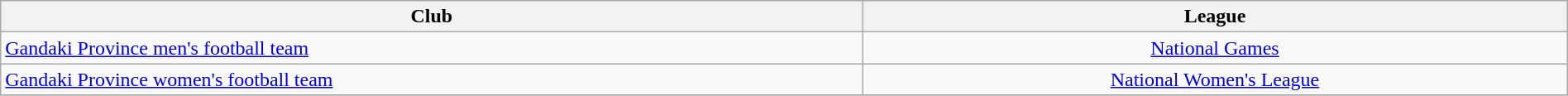<table class="wikitable sortable" width="100%">
<tr>
<th !width="55%">Club</th>
<th width="45%">League</th>
</tr>
<tr>
<td><a href='#'>Gandaki Province men's football team</a></td>
<td align="center"><a href='#'>National Games</a></td>
</tr>
<tr>
<td><a href='#'>Gandaki Province women's football team</a></td>
<td align="center"><a href='#'>National Women's League</a></td>
</tr>
<tr>
</tr>
</table>
